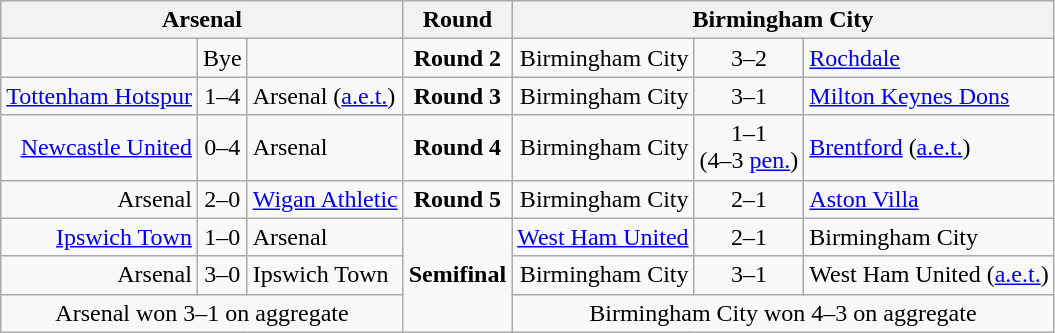<table class="wikitable">
<tr>
<th colspan="3">Arsenal</th>
<th>Round</th>
<th colspan="3">Birmingham City</th>
</tr>
<tr>
<td></td>
<td>Bye</td>
<td></td>
<td align="center"><strong>Round 2</strong></td>
<td align="right">Birmingham City</td>
<td align="center">3–2</td>
<td><a href='#'>Rochdale</a></td>
</tr>
<tr>
<td align="right"><a href='#'>Tottenham Hotspur</a></td>
<td align="center">1–4</td>
<td>Arsenal (<a href='#'>a.e.t.</a>)</td>
<td align="center"><strong>Round 3</strong></td>
<td align="right">Birmingham City</td>
<td align="center">3–1</td>
<td><a href='#'>Milton Keynes Dons</a></td>
</tr>
<tr>
<td align="right"><a href='#'>Newcastle United</a></td>
<td align="center">0–4</td>
<td>Arsenal</td>
<td align="center"><strong>Round 4</strong></td>
<td align="right">Birmingham City</td>
<td align="center">1–1<br>(4–3 <a href='#'>pen.</a>)</td>
<td><a href='#'>Brentford</a> (<a href='#'>a.e.t.</a>)</td>
</tr>
<tr>
<td align="right">Arsenal</td>
<td align="center">2–0</td>
<td><a href='#'>Wigan Athletic</a></td>
<td align="center"><strong>Round 5</strong></td>
<td align="right">Birmingham City</td>
<td align="center">2–1</td>
<td><a href='#'>Aston Villa</a></td>
</tr>
<tr>
<td align="right"><a href='#'>Ipswich Town</a></td>
<td align="center">1–0</td>
<td>Arsenal</td>
<td rowspan="3" align="center"><strong>Semifinal</strong></td>
<td align="right"><a href='#'>West Ham United</a></td>
<td align="center">2–1</td>
<td>Birmingham City</td>
</tr>
<tr>
<td align="right">Arsenal</td>
<td align="center">3–0</td>
<td>Ipswich Town</td>
<td align="right">Birmingham City</td>
<td align="center">3–1</td>
<td>West Ham United (<a href='#'>a.e.t.</a>)</td>
</tr>
<tr>
<td colspan="3" align="center">Arsenal won 3–1 on aggregate</td>
<td colspan="3" align="center">Birmingham City won 4–3 on aggregate</td>
</tr>
</table>
